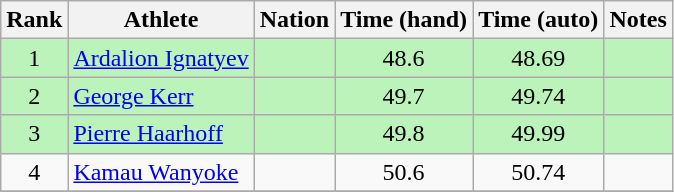<table class="wikitable sortable" style="text-align:center">
<tr>
<th>Rank</th>
<th>Athlete</th>
<th>Nation</th>
<th>Time (hand)</th>
<th>Time (auto)</th>
<th>Notes</th>
</tr>
<tr bgcolor=bbf3bb>
<td>1</td>
<td align=left><a href='#'>Ardalion Ignatyev</a></td>
<td align=left></td>
<td>48.6</td>
<td>48.69</td>
<td></td>
</tr>
<tr bgcolor=bbf3bb>
<td>2</td>
<td align=left><a href='#'>George Kerr</a></td>
<td align=left></td>
<td>49.7</td>
<td>49.74</td>
<td></td>
</tr>
<tr bgcolor=bbf3bb>
<td>3</td>
<td align=left><a href='#'>Pierre Haarhoff</a></td>
<td align=left></td>
<td>49.8</td>
<td>49.99</td>
<td></td>
</tr>
<tr>
<td>4</td>
<td align=left><a href='#'>Kamau Wanyoke</a></td>
<td align=left></td>
<td>50.6</td>
<td>50.74</td>
<td></td>
</tr>
<tr>
</tr>
</table>
